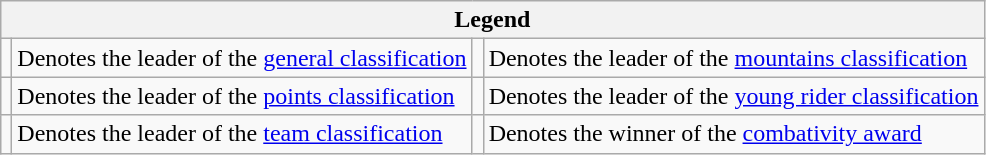<table class="wikitable">
<tr>
<th colspan="4">Legend</th>
</tr>
<tr>
<td></td>
<td>Denotes the leader of the <a href='#'>general classification</a></td>
<td></td>
<td>Denotes the leader of the <a href='#'>mountains classification</a></td>
</tr>
<tr>
<td></td>
<td>Denotes the leader of the <a href='#'>points classification</a></td>
<td></td>
<td>Denotes the leader of the <a href='#'>young rider classification</a></td>
</tr>
<tr>
<td></td>
<td>Denotes the leader of the <a href='#'>team classification</a></td>
<td></td>
<td>Denotes the winner of the <a href='#'>combativity award</a></td>
</tr>
</table>
